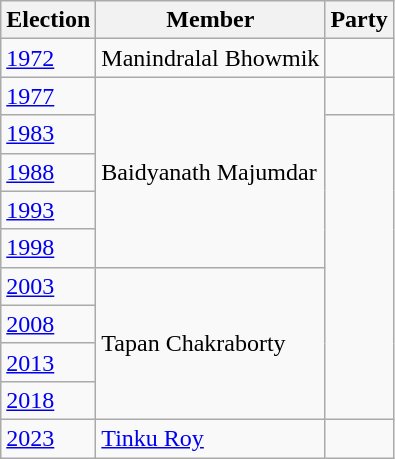<table class="wikitable sortable">
<tr>
<th>Election</th>
<th>Member</th>
<th colspan=2>Party</th>
</tr>
<tr>
<td><a href='#'>1972</a></td>
<td>Manindralal Bhowmik</td>
<td></td>
</tr>
<tr>
<td><a href='#'>1977</a></td>
<td rowspan=5>Baidyanath Majumdar</td>
<td></td>
</tr>
<tr>
<td><a href='#'>1983</a></td>
</tr>
<tr>
<td><a href='#'>1988</a></td>
</tr>
<tr>
<td><a href='#'>1993</a></td>
</tr>
<tr>
<td><a href='#'>1998</a></td>
</tr>
<tr>
<td><a href='#'>2003</a></td>
<td rowspan=4>Tapan Chakraborty</td>
</tr>
<tr>
<td><a href='#'>2008</a></td>
</tr>
<tr>
<td><a href='#'>2013</a></td>
</tr>
<tr>
<td><a href='#'>2018</a></td>
</tr>
<tr>
<td><a href='#'>2023</a></td>
<td><a href='#'>Tinku Roy</a></td>
<td></td>
</tr>
</table>
